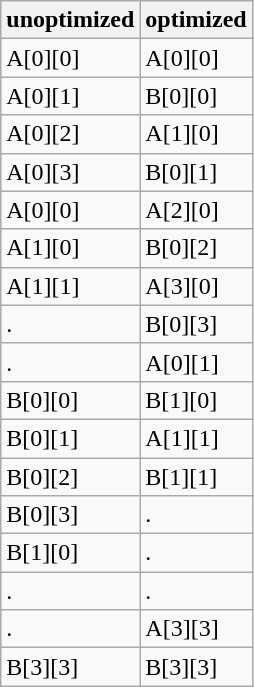<table class="wikitable">
<tr>
<th>unoptimized</th>
<th>optimized</th>
</tr>
<tr>
<td>A[0][0]</td>
<td>A[0][0]</td>
</tr>
<tr>
<td>A[0][1]</td>
<td>B[0][0]</td>
</tr>
<tr>
<td>A[0][2]</td>
<td>A[1][0]</td>
</tr>
<tr>
<td>A[0][3]</td>
<td>B[0][1]</td>
</tr>
<tr>
<td>A[0][0]</td>
<td>A[2][0]</td>
</tr>
<tr>
<td>A[1][0]</td>
<td>B[0][2]</td>
</tr>
<tr>
<td>A[1][1]</td>
<td>A[3][0]</td>
</tr>
<tr>
<td>.</td>
<td>B[0][3]</td>
</tr>
<tr>
<td>.</td>
<td>A[0][1]</td>
</tr>
<tr>
<td>B[0][0]</td>
<td>B[1][0]</td>
</tr>
<tr>
<td>B[0][1]</td>
<td>A[1][1]</td>
</tr>
<tr>
<td>B[0][2]</td>
<td>B[1][1]</td>
</tr>
<tr>
<td>B[0][3]</td>
<td>.</td>
</tr>
<tr>
<td>B[1][0]</td>
<td>.</td>
</tr>
<tr>
<td>.</td>
<td>.</td>
</tr>
<tr>
<td>.</td>
<td>A[3][3]</td>
</tr>
<tr>
<td>B[3][3]</td>
<td>B[3][3]</td>
</tr>
</table>
